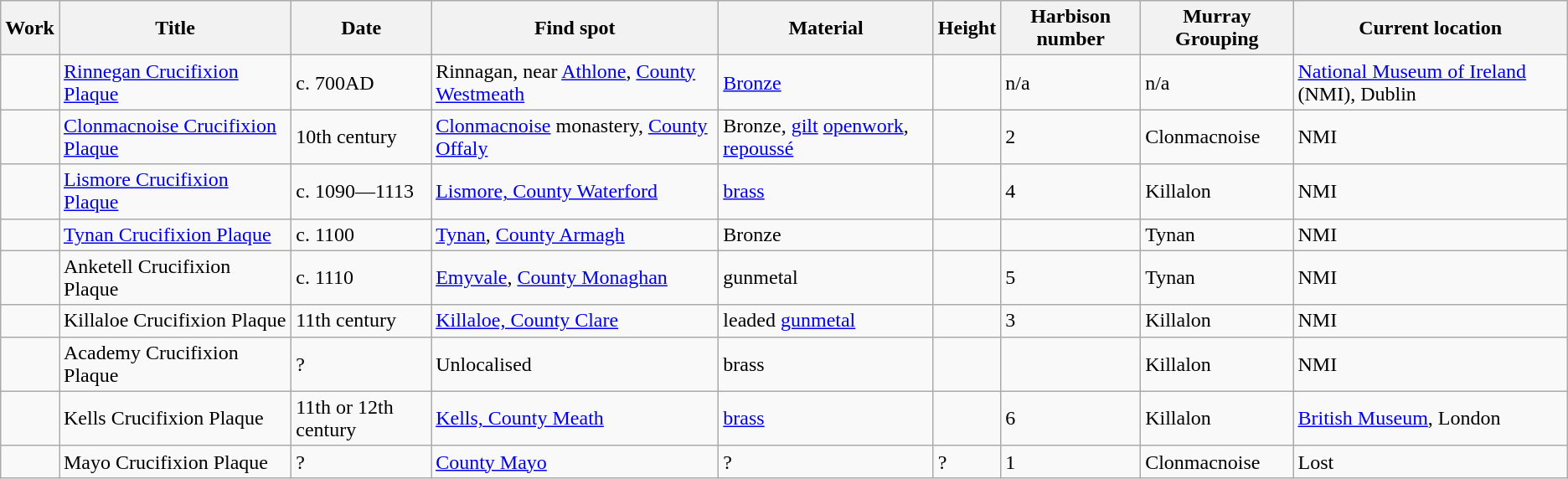<table class="wikitable" border="1">
<tr>
<th>Work</th>
<th>Title</th>
<th>Date</th>
<th>Find spot</th>
<th>Material</th>
<th>Height</th>
<th>Harbison number</th>
<th>Murray Grouping</th>
<th>Current location</th>
</tr>
<tr>
<td></td>
<td><a href='#'>Rinnegan Crucifixion Plaque</a></td>
<td>c. 700AD</td>
<td>Rinnagan, near <a href='#'>Athlone</a>, <a href='#'>County Westmeath</a></td>
<td><a href='#'>Bronze</a></td>
<td></td>
<td>n/a</td>
<td>n/a</td>
<td><a href='#'>National Museum of Ireland</a> (NMI), Dublin</td>
</tr>
<tr>
<td></td>
<td><a href='#'>Clonmacnoise Crucifixion Plaque</a></td>
<td>10th century</td>
<td><a href='#'>Clonmacnoise</a> monastery, <a href='#'>County Offaly</a></td>
<td>Bronze, <a href='#'>gilt</a> <a href='#'>openwork</a>, <a href='#'>repoussé</a></td>
<td></td>
<td>2</td>
<td>Clonmacnoise</td>
<td>NMI</td>
</tr>
<tr>
<td></td>
<td><a href='#'>Lismore Crucifixion Plaque</a></td>
<td>c. 1090—1113</td>
<td><a href='#'>Lismore, County Waterford</a></td>
<td><a href='#'>brass</a></td>
<td></td>
<td>4</td>
<td>Killalon</td>
<td>NMI</td>
</tr>
<tr>
<td></td>
<td><a href='#'>Tynan Crucifixion Plaque</a></td>
<td>c. 1100</td>
<td><a href='#'>Tynan</a>, <a href='#'>County Armagh</a></td>
<td>Bronze</td>
<td></td>
<td></td>
<td>Tynan</td>
<td>NMI</td>
</tr>
<tr>
<td></td>
<td>Anketell Crucifixion Plaque</td>
<td>c. 1110</td>
<td><a href='#'>Emyvale</a>, <a href='#'>County Monaghan</a></td>
<td>gunmetal</td>
<td></td>
<td>5</td>
<td>Tynan</td>
<td>NMI</td>
</tr>
<tr>
<td></td>
<td>Killaloe Crucifixion Plaque</td>
<td>11th century</td>
<td><a href='#'>Killaloe, County Clare</a></td>
<td>leaded <a href='#'>gunmetal</a></td>
<td></td>
<td>3</td>
<td>Killalon</td>
<td>NMI</td>
</tr>
<tr>
<td></td>
<td>Academy Crucifixion Plaque</td>
<td>?</td>
<td>Unlocalised</td>
<td>brass</td>
<td></td>
<td></td>
<td>Killalon</td>
<td>NMI</td>
</tr>
<tr>
<td></td>
<td>Kells Crucifixion Plaque</td>
<td>11th or 12th century</td>
<td><a href='#'>Kells, County Meath</a></td>
<td><a href='#'>brass</a></td>
<td></td>
<td>6</td>
<td>Killalon</td>
<td><a href='#'>British Museum</a>, London</td>
</tr>
<tr>
<td></td>
<td>Mayo Crucifixion Plaque</td>
<td>?</td>
<td><a href='#'>County Mayo</a></td>
<td>?</td>
<td>?</td>
<td>1</td>
<td>Clonmacnoise</td>
<td>Lost</td>
</tr>
</table>
